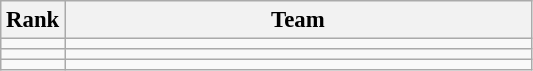<table class="wikitable" style="font-size:95%;">
<tr>
<th>Rank</th>
<th align="left" style="width: 20em">Team</th>
</tr>
<tr>
<td align="center"></td>
<td></td>
</tr>
<tr>
<td align="center"></td>
<td></td>
</tr>
<tr>
<td align="center"></td>
<td></td>
</tr>
</table>
